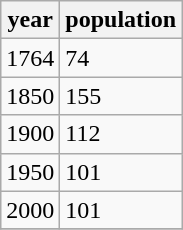<table class="wikitable">
<tr>
<th>year</th>
<th>population</th>
</tr>
<tr>
<td>1764</td>
<td>74</td>
</tr>
<tr>
<td>1850</td>
<td>155</td>
</tr>
<tr>
<td>1900</td>
<td>112</td>
</tr>
<tr>
<td>1950</td>
<td>101</td>
</tr>
<tr>
<td>2000</td>
<td>101</td>
</tr>
<tr>
</tr>
</table>
